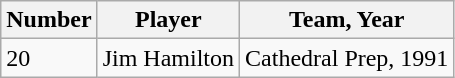<table class="wikitable">
<tr>
<th>Number</th>
<th>Player</th>
<th>Team, Year</th>
</tr>
<tr>
<td>20</td>
<td>Jim Hamilton</td>
<td>Cathedral Prep, 1991</td>
</tr>
</table>
